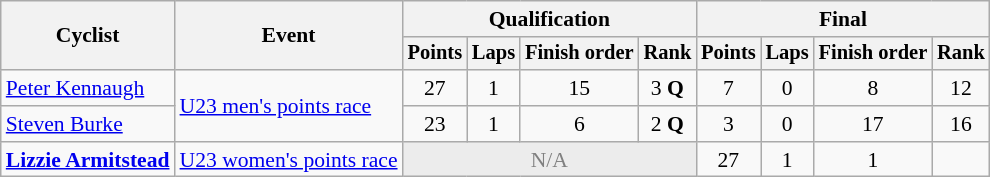<table class="wikitable" style="font-size:90%">
<tr>
<th rowspan="2">Cyclist</th>
<th rowspan="2">Event</th>
<th colspan=4>Qualification</th>
<th colspan=4>Final</th>
</tr>
<tr style="font-size:95%">
<th>Points</th>
<th>Laps</th>
<th>Finish order</th>
<th>Rank</th>
<th>Points</th>
<th>Laps</th>
<th>Finish order</th>
<th>Rank</th>
</tr>
<tr align=center>
<td align=left><a href='#'>Peter Kennaugh</a></td>
<td align=left rowspan=2><a href='#'>U23 men's points race</a></td>
<td>27</td>
<td>1</td>
<td>15</td>
<td>3 <strong>Q</strong></td>
<td>7</td>
<td>0</td>
<td>8</td>
<td>12</td>
</tr>
<tr align=center>
<td align=left><a href='#'>Steven Burke</a></td>
<td>23</td>
<td>1</td>
<td>6</td>
<td>2 <strong>Q</strong></td>
<td>3</td>
<td>0</td>
<td>17</td>
<td>16</td>
</tr>
<tr align=center>
<td align=left><strong><a href='#'>Lizzie Armitstead</a></strong></td>
<td align=left><a href='#'>U23 women's points race</a></td>
<td style="background: #ececec; color: grey; vertical-align: middle; text-align: center; " class="table-na" colspan=4>N/A</td>
<td>27</td>
<td>1</td>
<td>1</td>
<td></td>
</tr>
</table>
